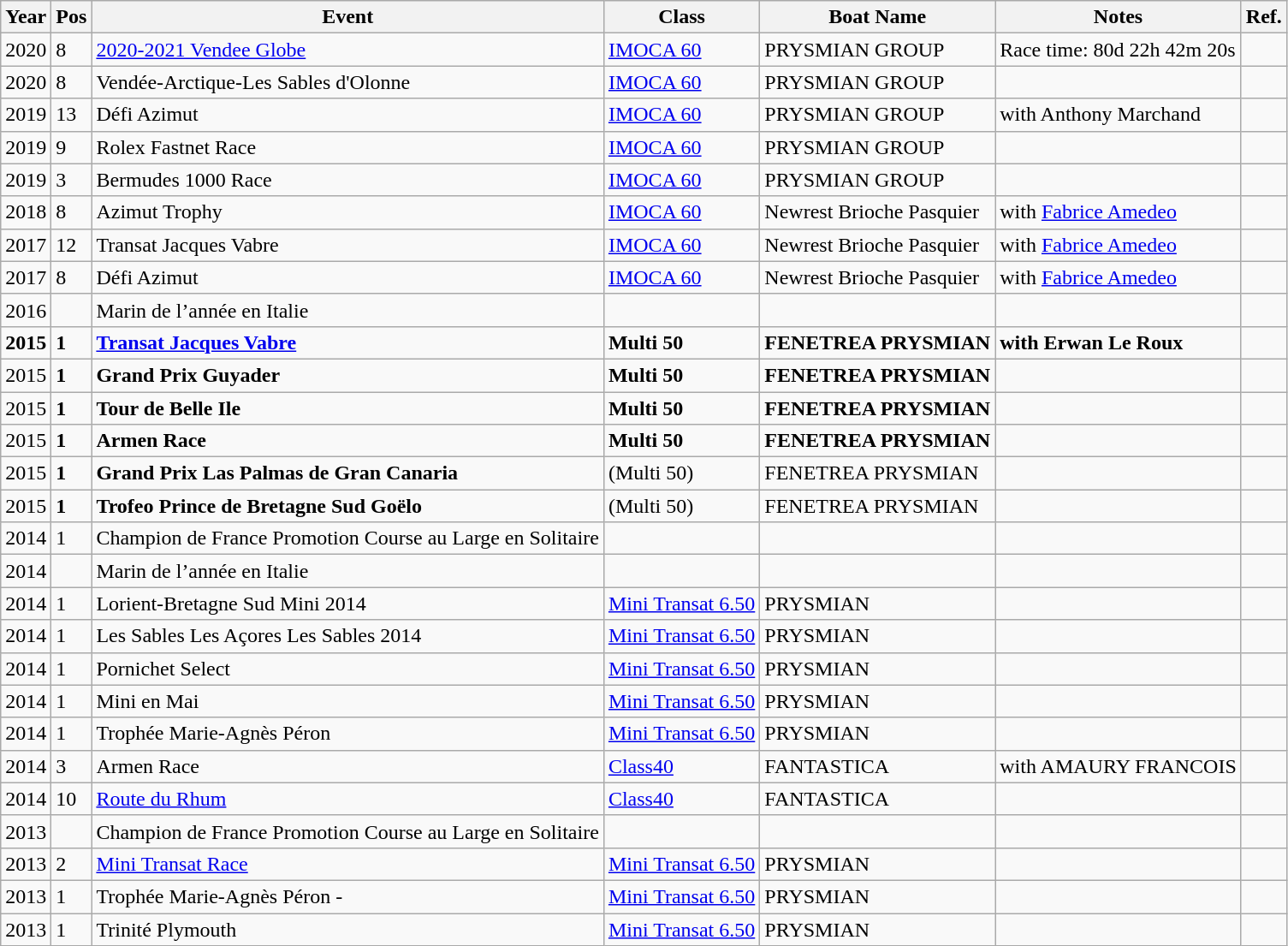<table class="wikitable sortable">
<tr>
<th>Year</th>
<th>Pos</th>
<th>Event</th>
<th>Class</th>
<th>Boat Name</th>
<th>Notes</th>
<th>Ref.</th>
</tr>
<tr>
<td>2020</td>
<td>8</td>
<td><a href='#'>2020-2021 Vendee Globe</a></td>
<td><a href='#'>IMOCA 60</a></td>
<td>PRYSMIAN GROUP</td>
<td>Race time: 80d 22h 42m 20s</td>
<td></td>
</tr>
<tr>
<td>2020</td>
<td>8</td>
<td>Vendée-Arctique-Les Sables d'Olonne</td>
<td><a href='#'>IMOCA 60</a></td>
<td>PRYSMIAN GROUP</td>
<td></td>
<td></td>
</tr>
<tr>
<td>2019</td>
<td>13</td>
<td>Défi Azimut</td>
<td><a href='#'>IMOCA 60</a></td>
<td>PRYSMIAN GROUP</td>
<td>with Anthony Marchand</td>
<td></td>
</tr>
<tr>
<td>2019</td>
<td>9</td>
<td>Rolex Fastnet Race</td>
<td><a href='#'>IMOCA 60</a></td>
<td>PRYSMIAN GROUP</td>
<td></td>
<td></td>
</tr>
<tr>
<td>2019</td>
<td>3</td>
<td>Bermudes 1000 Race</td>
<td><a href='#'>IMOCA 60</a></td>
<td>PRYSMIAN GROUP</td>
<td></td>
<td></td>
</tr>
<tr>
<td>2018</td>
<td>8</td>
<td>Azimut Trophy</td>
<td><a href='#'>IMOCA 60</a></td>
<td>Newrest Brioche Pasquier</td>
<td>with <a href='#'>Fabrice Amedeo</a></td>
<td></td>
</tr>
<tr>
<td>2017</td>
<td>12</td>
<td>Transat Jacques Vabre</td>
<td><a href='#'>IMOCA 60</a></td>
<td>Newrest Brioche Pasquier</td>
<td>with <a href='#'>Fabrice Amedeo</a></td>
<td></td>
</tr>
<tr>
<td>2017</td>
<td>8</td>
<td>Défi Azimut</td>
<td><a href='#'>IMOCA 60</a></td>
<td>Newrest Brioche Pasquier</td>
<td>with <a href='#'>Fabrice Amedeo</a></td>
<td></td>
</tr>
<tr>
<td>2016</td>
<td></td>
<td>Marin de l’année en Italie</td>
<td></td>
<td></td>
<td></td>
<td></td>
</tr>
<tr>
<td><strong>2015</strong></td>
<td><strong>1</strong></td>
<td><strong><a href='#'>Transat Jacques Vabre</a></strong></td>
<td><strong>Multi 50</strong></td>
<td><strong>FENETREA PRYSMIAN</strong></td>
<td><strong>with Erwan Le Roux</strong></td>
<td></td>
</tr>
<tr>
<td>2015</td>
<td><strong>1</strong></td>
<td><strong>Grand Prix Guyader</strong></td>
<td><strong>Multi 50</strong></td>
<td><strong>FENETREA PRYSMIAN</strong></td>
<td></td>
<td></td>
</tr>
<tr>
<td>2015</td>
<td><strong>1</strong></td>
<td><strong>Tour de Belle Ile</strong></td>
<td><strong>Multi 50</strong></td>
<td><strong>FENETREA PRYSMIAN</strong></td>
<td></td>
<td></td>
</tr>
<tr>
<td>2015</td>
<td><strong>1</strong></td>
<td><strong>Armen Race</strong></td>
<td><strong>Multi 50</strong></td>
<td><strong>FENETREA PRYSMIAN</strong></td>
<td></td>
<td></td>
</tr>
<tr>
<td>2015</td>
<td><strong>1</strong></td>
<td><strong>Grand Prix Las Palmas de Gran Canaria</strong></td>
<td>(Multi 50)</td>
<td>FENETREA PRYSMIAN</td>
<td></td>
<td></td>
</tr>
<tr>
<td>2015</td>
<td><strong>1</strong></td>
<td><strong>Trofeo Prince de Bretagne Sud Goëlo</strong></td>
<td>(Multi 50)</td>
<td>FENETREA PRYSMIAN</td>
<td></td>
<td></td>
</tr>
<tr>
<td>2014</td>
<td>1</td>
<td>Champion de France Promotion Course au Large en Solitaire</td>
<td></td>
<td></td>
<td></td>
<td></td>
</tr>
<tr>
<td>2014</td>
<td></td>
<td>Marin de l’année en Italie</td>
<td></td>
<td></td>
<td></td>
<td></td>
</tr>
<tr>
<td>2014</td>
<td>1</td>
<td>Lorient-Bretagne Sud Mini 2014</td>
<td><a href='#'>Mini Transat 6.50</a></td>
<td>PRYSMIAN</td>
<td></td>
<td></td>
</tr>
<tr>
<td>2014</td>
<td>1</td>
<td>Les Sables Les Açores Les Sables 2014</td>
<td><a href='#'>Mini Transat 6.50</a></td>
<td>PRYSMIAN</td>
<td></td>
<td></td>
</tr>
<tr>
<td>2014</td>
<td>1</td>
<td>Pornichet Select</td>
<td><a href='#'>Mini Transat 6.50</a></td>
<td>PRYSMIAN</td>
<td></td>
<td></td>
</tr>
<tr>
<td>2014</td>
<td>1</td>
<td>Mini en Mai</td>
<td><a href='#'>Mini Transat 6.50</a></td>
<td>PRYSMIAN</td>
<td></td>
<td></td>
</tr>
<tr>
<td>2014</td>
<td>1</td>
<td>Trophée Marie-Agnès Péron</td>
<td><a href='#'>Mini Transat 6.50</a></td>
<td>PRYSMIAN</td>
<td></td>
<td></td>
</tr>
<tr>
<td>2014</td>
<td>3</td>
<td>Armen Race</td>
<td><a href='#'>Class40</a></td>
<td>FANTASTICA</td>
<td>with AMAURY FRANCOIS</td>
<td></td>
</tr>
<tr>
<td>2014</td>
<td>10</td>
<td><a href='#'>Route du Rhum</a></td>
<td><a href='#'>Class40</a></td>
<td>FANTASTICA</td>
<td></td>
<td></td>
</tr>
<tr>
<td>2013</td>
<td></td>
<td>Champion de France Promotion Course au Large en Solitaire</td>
<td></td>
<td></td>
<td></td>
<td></td>
</tr>
<tr>
<td>2013</td>
<td>2</td>
<td><a href='#'>Mini Transat Race</a></td>
<td><a href='#'>Mini Transat 6.50</a></td>
<td>PRYSMIAN</td>
<td></td>
<td></td>
</tr>
<tr>
<td>2013</td>
<td>1</td>
<td>Trophée Marie-Agnès Péron -</td>
<td><a href='#'>Mini Transat 6.50</a></td>
<td>PRYSMIAN</td>
<td></td>
<td></td>
</tr>
<tr>
<td>2013</td>
<td>1</td>
<td>Trinité Plymouth</td>
<td><a href='#'>Mini Transat 6.50</a></td>
<td>PRYSMIAN</td>
<td></td>
<td></td>
</tr>
</table>
